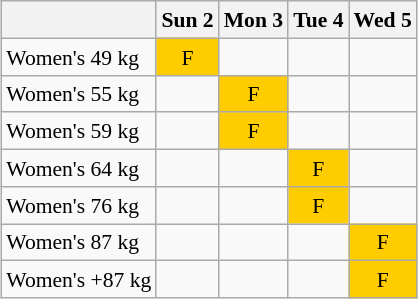<table class="wikitable" style="margin:0.5em auto; font-size:90%; line-height:1.25em; text-align:center;">
<tr>
<th></th>
<th>Sun 2</th>
<th>Mon 3</th>
<th>Tue 4</th>
<th>Wed 5</th>
</tr>
<tr>
<td align=left>Women's 49 kg</td>
<td style="background-color:#FFCC00;">F</td>
<td></td>
<td></td>
<td></td>
</tr>
<tr>
<td align=left>Women's 55 kg</td>
<td></td>
<td style="background-color:#FFCC00;">F</td>
<td></td>
<td></td>
</tr>
<tr>
<td align=left>Women's 59 kg</td>
<td></td>
<td style="background-color:#FFCC00;">F</td>
<td></td>
<td></td>
</tr>
<tr>
<td align=left>Women's 64 kg</td>
<td></td>
<td></td>
<td style="background-color:#FFCC00;">F</td>
<td></td>
</tr>
<tr>
<td align=left>Women's 76 kg</td>
<td></td>
<td></td>
<td style="background-color:#FFCC00;">F</td>
<td></td>
</tr>
<tr>
<td align=left>Women's 87 kg</td>
<td></td>
<td></td>
<td></td>
<td style="background-color:#FFCC00;">F</td>
</tr>
<tr>
<td align=left>Women's +87 kg</td>
<td></td>
<td></td>
<td></td>
<td style="background-color:#FFCC00;">F</td>
</tr>
</table>
